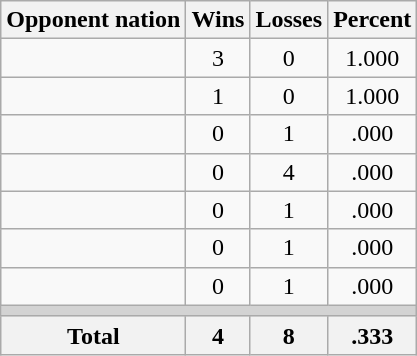<table class=wikitable>
<tr>
<th>Opponent nation</th>
<th>Wins</th>
<th>Losses</th>
<th>Percent</th>
</tr>
<tr align=center>
<td align=left></td>
<td>3</td>
<td>0</td>
<td>1.000</td>
</tr>
<tr align=center>
<td align=left></td>
<td>1</td>
<td>0</td>
<td>1.000</td>
</tr>
<tr align=center>
<td align=left></td>
<td>0</td>
<td>1</td>
<td>.000</td>
</tr>
<tr align=center>
<td align=left></td>
<td>0</td>
<td>4</td>
<td>.000</td>
</tr>
<tr align=center>
<td align=left></td>
<td>0</td>
<td>1</td>
<td>.000</td>
</tr>
<tr align=center>
<td align=left></td>
<td>0</td>
<td>1</td>
<td>.000</td>
</tr>
<tr align=center>
<td align=left></td>
<td>0</td>
<td>1</td>
<td>.000</td>
</tr>
<tr>
<td colspan=4 bgcolor=lightgray></td>
</tr>
<tr>
<th>Total</th>
<th>4</th>
<th>8</th>
<th>.333</th>
</tr>
</table>
